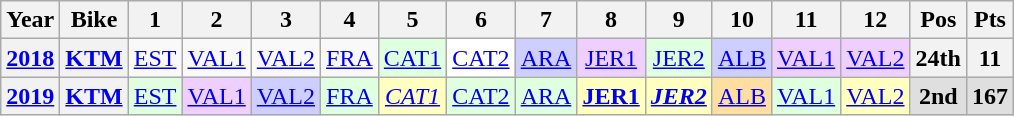<table class="wikitable" style="text-align:center">
<tr>
<th>Year</th>
<th>Bike</th>
<th>1</th>
<th>2</th>
<th>3</th>
<th>4</th>
<th>5</th>
<th>6</th>
<th>7</th>
<th>8</th>
<th>9</th>
<th>10</th>
<th>11</th>
<th>12</th>
<th>Pos</th>
<th>Pts</th>
</tr>
<tr>
<th><a href='#'>2018</a></th>
<th><a href='#'>KTM</a></th>
<td><a href='#'>EST</a></td>
<td><a href='#'>VAL1</a></td>
<td><a href='#'>VAL2</a></td>
<td><a href='#'>FRA</a></td>
<td style="background:#dfffdf;"><a href='#'>CAT1</a><br></td>
<td style="background:#ffffff;"><a href='#'>CAT2</a><br></td>
<td style="background:#cfcfff;"><a href='#'>ARA</a><br></td>
<td style="background:#efcfff;"><a href='#'>JER1</a><br></td>
<td style="background:#dfffdf;"><a href='#'>JER2</a><br></td>
<td style="background:#cfcfff;"><a href='#'>ALB</a><br></td>
<td style="background:#efcfff;"><a href='#'>VAL1</a><br></td>
<td style="background:#efcfff;"><a href='#'>VAL2</a><br></td>
<th>24th</th>
<th>11</th>
</tr>
<tr>
<th><a href='#'>2019</a></th>
<th><a href='#'>KTM</a></th>
<td style="background:#dfffdf;"><a href='#'>EST</a><br></td>
<td style="background:#efcfff;"><a href='#'>VAL1</a><br></td>
<td style="background:#cfcfff;"><a href='#'>VAL2</a><br></td>
<td style="background:#dfffdf;"><a href='#'>FRA</a><br></td>
<td style="background:#ffffbf;"><em><a href='#'>CAT1</a></em><br></td>
<td style="background:#dfffdf;"><a href='#'>CAT2</a><br></td>
<td style="background:#dfffdf;"><a href='#'>ARA</a><br></td>
<td style="background:#ffffbf;"><strong><a href='#'>JER1</a></strong><br></td>
<td style="background:#ffffbf;"><strong><em><a href='#'>JER2</a></em></strong><br></td>
<td style="background:#ffdf9f;"><a href='#'>ALB</a><br></td>
<td style="background:#dfffdf;"><a href='#'>VAL1</a><br></td>
<td style="background:#ffffbf;"><a href='#'>VAL2</a><br></td>
<th style="background:#dfdfdf;">2nd</th>
<th style="background:#dfdfdf;">167</th>
</tr>
</table>
